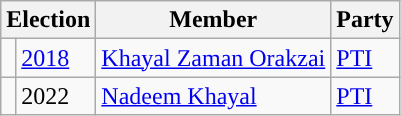<table class="wikitable">
<tr>
<th colspan="2">Election</th>
<th>Member</th>
<th>Party</th>
</tr>
<tr>
<td style="background-color: "></td>
<td><a href='#'>2018</a></td>
<td><a href='#'>Khayal Zaman Orakzai</a></td>
<td><a href='#'>PTI</a></td>
</tr>
<tr>
<td style="background-color: "></td>
<td>2022</td>
<td><a href='#'>Nadeem Khayal</a></td>
<td><a href='#'>PTI</a></td>
</tr>
</table>
